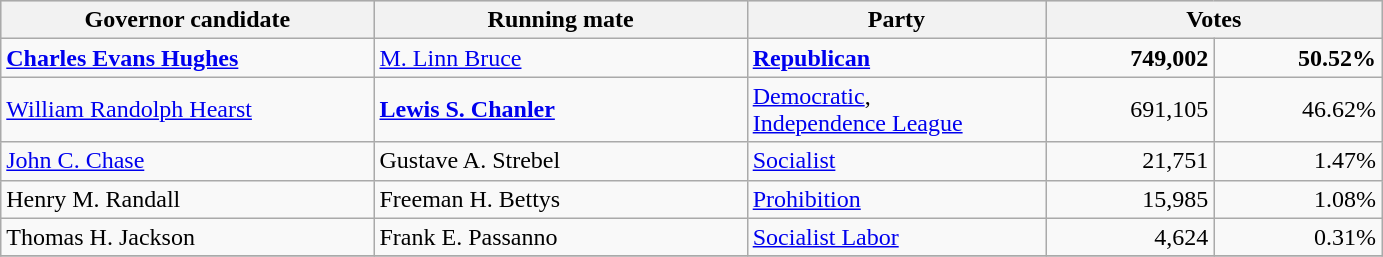<table class=wikitable>
<tr bgcolor=lightgrey>
<th width="20%">Governor candidate</th>
<th width="20%">Running mate</th>
<th width="16%">Party</th>
<th width="18%" colspan="2">Votes</th>
</tr>
<tr>
<td><strong><a href='#'>Charles Evans Hughes</a></strong></td>
<td><a href='#'>M. Linn Bruce</a></td>
<td><strong><a href='#'>Republican</a></strong></td>
<td align="right"><strong>749,002</strong></td>
<td align="right"><strong>50.52%</strong></td>
</tr>
<tr>
<td><a href='#'>William Randolph Hearst</a></td>
<td><strong><a href='#'>Lewis S. Chanler</a></strong></td>
<td><a href='#'>Democratic</a>, <br> <a href='#'>Independence League</a></td>
<td align="right">691,105</td>
<td align="right">46.62%</td>
</tr>
<tr>
<td><a href='#'>John C. Chase</a></td>
<td>Gustave A. Strebel</td>
<td><a href='#'>Socialist</a></td>
<td align="right">21,751</td>
<td align="right">1.47%</td>
</tr>
<tr>
<td>Henry M. Randall</td>
<td>Freeman H. Bettys</td>
<td><a href='#'>Prohibition</a></td>
<td align="right">15,985</td>
<td align="right">1.08%</td>
</tr>
<tr>
<td>Thomas H. Jackson</td>
<td>Frank E. Passanno</td>
<td><a href='#'>Socialist Labor</a></td>
<td align="right">4,624</td>
<td align="right">0.31%</td>
</tr>
<tr>
</tr>
</table>
